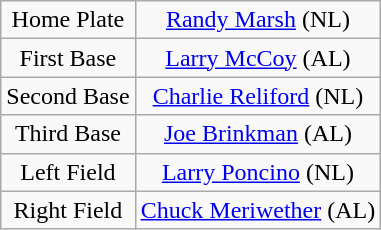<table class="wikitable" style="font-size: 100%; text-align:center;">
<tr>
<td>Home Plate</td>
<td><a href='#'>Randy Marsh</a> (NL)</td>
</tr>
<tr>
<td>First Base</td>
<td><a href='#'>Larry McCoy</a> (AL)</td>
</tr>
<tr>
<td>Second Base</td>
<td><a href='#'>Charlie Reliford</a> (NL)</td>
</tr>
<tr>
<td>Third Base</td>
<td><a href='#'>Joe Brinkman</a> (AL)</td>
</tr>
<tr>
<td>Left Field</td>
<td><a href='#'>Larry Poncino</a> (NL)</td>
</tr>
<tr>
<td>Right Field</td>
<td><a href='#'>Chuck Meriwether</a> (AL)</td>
</tr>
</table>
